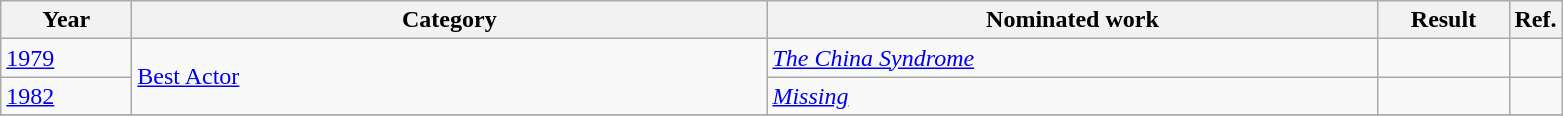<table class=wikitable>
<tr>
<th scope="col" style="width:5em;">Year</th>
<th scope="col" style="width:26em;">Category</th>
<th scope="col" style="width:25em;">Nominated work</th>
<th scope="col" style="width:5em;">Result</th>
<th>Ref.</th>
</tr>
<tr>
<td><a href='#'>1979</a></td>
<td rowspan="2"><a href='#'>Best Actor</a></td>
<td><em><a href='#'>The China Syndrome</a></em></td>
<td></td>
<td></td>
</tr>
<tr>
<td><a href='#'>1982</a></td>
<td><em><a href='#'>Missing</a></em></td>
<td></td>
<td></td>
</tr>
<tr>
</tr>
</table>
